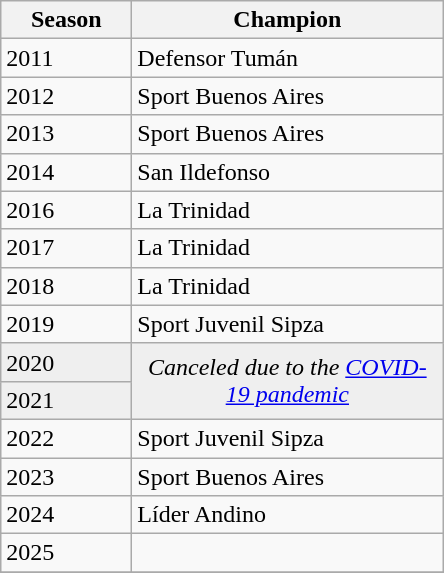<table class="wikitable sortable">
<tr>
<th width=80px>Season</th>
<th width=200px>Champion</th>
</tr>
<tr>
<td>2011</td>
<td>Defensor Tumán</td>
</tr>
<tr>
<td>2012</td>
<td>Sport Buenos Aires</td>
</tr>
<tr>
<td>2013</td>
<td>Sport Buenos Aires</td>
</tr>
<tr>
<td>2014</td>
<td>San Ildefonso</td>
</tr>
<tr>
<td>2016</td>
<td>La Trinidad</td>
</tr>
<tr>
<td>2017</td>
<td>La Trinidad</td>
</tr>
<tr>
<td>2018</td>
<td>La Trinidad</td>
</tr>
<tr>
<td>2019</td>
<td>Sport Juvenil Sipza</td>
</tr>
<tr bgcolor=#efefef>
<td>2020</td>
<td rowspan=2 colspan="1" align=center><em>Canceled due to the <a href='#'>COVID-19 pandemic</a></em></td>
</tr>
<tr bgcolor=#efefef>
<td>2021</td>
</tr>
<tr>
<td>2022</td>
<td>Sport Juvenil Sipza</td>
</tr>
<tr>
<td>2023</td>
<td>Sport Buenos Aires</td>
</tr>
<tr>
<td>2024</td>
<td>Líder Andino</td>
</tr>
<tr>
<td>2025</td>
<td></td>
</tr>
<tr>
</tr>
</table>
